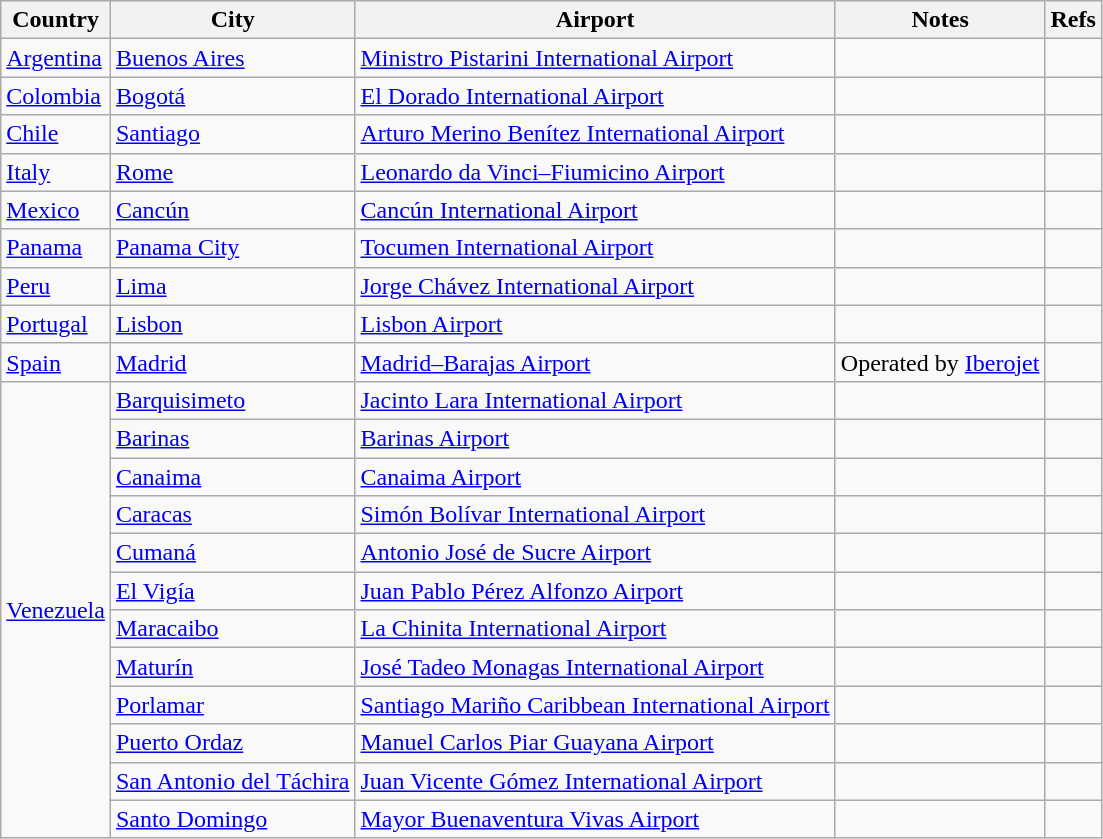<table class="sortable wikitable">
<tr>
<th>Country</th>
<th>City</th>
<th>Airport</th>
<th>Notes</th>
<th class="unsortable">Refs</th>
</tr>
<tr>
<td><a href='#'>Argentina</a></td>
<td><a href='#'>Buenos Aires</a></td>
<td><a href='#'>Ministro Pistarini International Airport</a></td>
<td></td>
<td></td>
</tr>
<tr>
<td><a href='#'>Colombia</a></td>
<td><a href='#'>Bogotá</a></td>
<td><a href='#'>El Dorado International Airport</a></td>
<td></td>
<td></td>
</tr>
<tr>
<td><a href='#'>Chile</a></td>
<td><a href='#'>Santiago</a></td>
<td><a href='#'>Arturo Merino Benítez International Airport</a></td>
<td></td>
<td></td>
</tr>
<tr>
<td><a href='#'>Italy</a></td>
<td><a href='#'>Rome</a></td>
<td><a href='#'>Leonardo da Vinci–Fiumicino Airport</a></td>
<td></td>
<td></td>
</tr>
<tr>
<td><a href='#'>Mexico</a></td>
<td><a href='#'>Cancún</a></td>
<td><a href='#'>Cancún International Airport</a></td>
<td></td>
<td></td>
</tr>
<tr>
<td><a href='#'>Panama</a></td>
<td><a href='#'>Panama City</a></td>
<td><a href='#'>Tocumen International Airport</a></td>
<td></td>
<td></td>
</tr>
<tr>
<td><a href='#'>Peru</a></td>
<td><a href='#'>Lima</a></td>
<td><a href='#'>Jorge Chávez International Airport</a></td>
<td></td>
<td></td>
</tr>
<tr>
<td><a href='#'>Portugal</a></td>
<td><a href='#'>Lisbon</a></td>
<td><a href='#'>Lisbon Airport</a></td>
<td></td>
<td></td>
</tr>
<tr>
<td><a href='#'>Spain</a></td>
<td><a href='#'>Madrid</a></td>
<td><a href='#'>Madrid–Barajas Airport</a></td>
<td align=center>Operated by <a href='#'>Iberojet</a></td>
<td></td>
</tr>
<tr>
<td rowspan=12><a href='#'>Venezuela</a></td>
<td><a href='#'>Barquisimeto</a></td>
<td><a href='#'>Jacinto Lara International Airport</a></td>
<td></td>
<td></td>
</tr>
<tr>
<td><a href='#'>Barinas</a></td>
<td><a href='#'>Barinas Airport</a></td>
<td align=center></td>
<td></td>
</tr>
<tr>
<td><a href='#'>Canaima</a></td>
<td><a href='#'>Canaima Airport</a></td>
<td></td>
<td></td>
</tr>
<tr>
<td><a href='#'>Caracas</a></td>
<td><a href='#'>Simón Bolívar International Airport</a></td>
<td></td>
<td></td>
</tr>
<tr>
<td><a href='#'>Cumaná</a></td>
<td><a href='#'>Antonio José de Sucre Airport</a></td>
<td></td>
<td></td>
</tr>
<tr>
<td><a href='#'>El Vigía</a></td>
<td><a href='#'>Juan Pablo Pérez Alfonzo Airport</a></td>
<td align=center></td>
<td></td>
</tr>
<tr>
<td><a href='#'>Maracaibo</a></td>
<td><a href='#'>La Chinita International Airport</a></td>
<td align=center></td>
<td></td>
</tr>
<tr>
<td><a href='#'>Maturín</a></td>
<td><a href='#'>José Tadeo Monagas International Airport</a></td>
<td align=center></td>
<td></td>
</tr>
<tr>
<td><a href='#'>Porlamar</a></td>
<td><a href='#'>Santiago Mariño Caribbean International Airport</a></td>
<td align=center></td>
<td></td>
</tr>
<tr>
<td><a href='#'>Puerto Ordaz</a></td>
<td><a href='#'>Manuel Carlos Piar Guayana Airport</a></td>
<td align=center></td>
<td></td>
</tr>
<tr>
<td><a href='#'>San Antonio del Táchira</a></td>
<td><a href='#'>Juan Vicente Gómez International Airport</a></td>
<td align=center></td>
<td></td>
</tr>
<tr>
<td><a href='#'>Santo Domingo</a></td>
<td><a href='#'>Mayor Buenaventura Vivas Airport</a></td>
<td align=center></td>
<td></td>
</tr>
</table>
